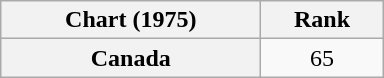<table class="wikitable plainrowheaders" style="width:16em;">
<tr>
<th scope="col">Chart (1975)</th>
<th scope="col">Rank</th>
</tr>
<tr>
<th scope="row">Canada</th>
<td style="text-align:center;">65</td>
</tr>
</table>
